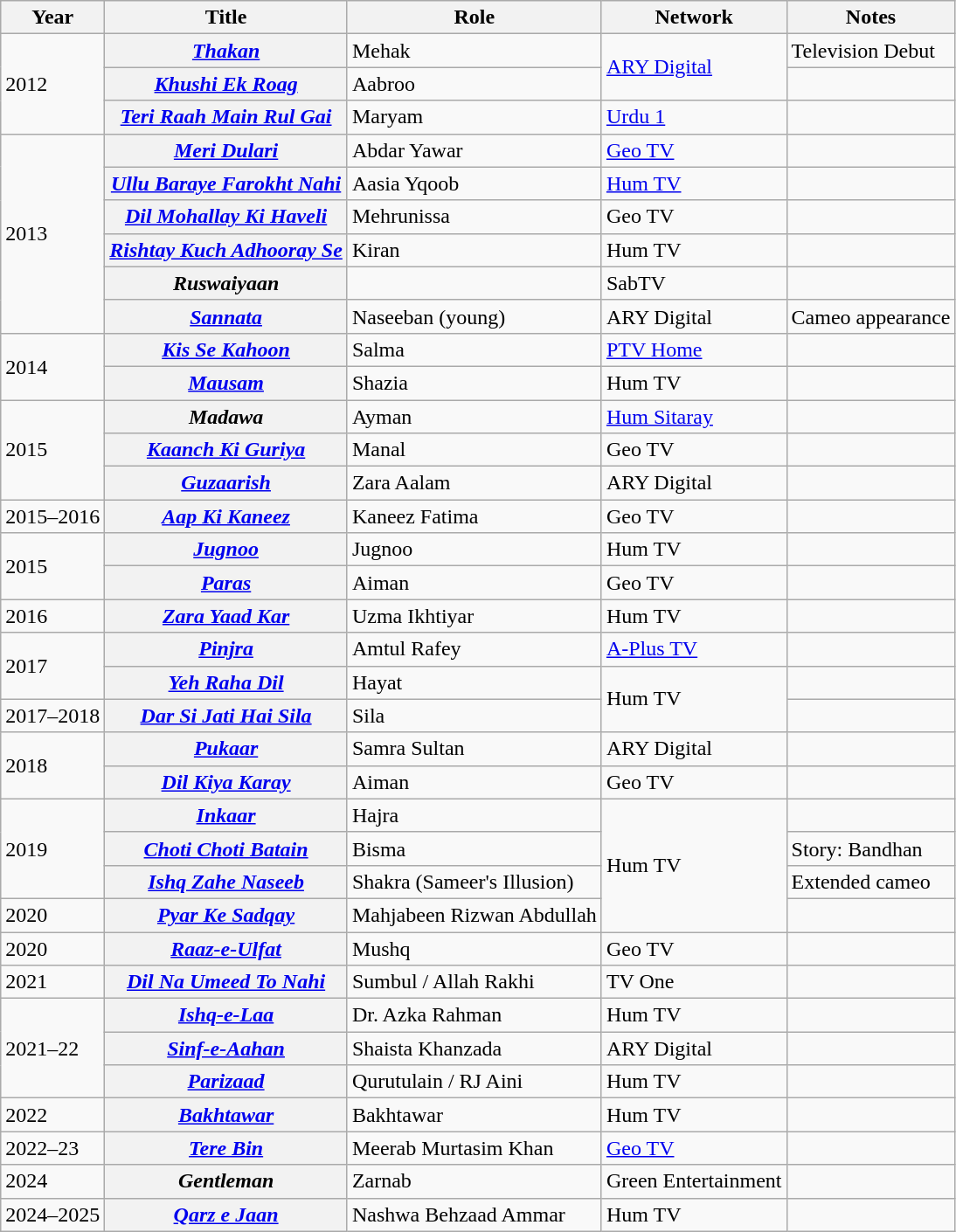<table class="wikitable sortable plainrowheaders">
<tr style="text-align:center;">
<th scope="col">Year</th>
<th scope="col">Title</th>
<th scope="col">Role</th>
<th scope="col">Network</th>
<th scope="col">Notes</th>
</tr>
<tr>
<td rowspan="3">2012</td>
<th scope=row><em><a href='#'>Thakan</a></em></th>
<td>Mehak</td>
<td rowspan="2"><a href='#'>ARY Digital</a></td>
<td>Television Debut</td>
</tr>
<tr>
<th scope=row><em><a href='#'>Khushi Ek Roag</a></em></th>
<td>Aabroo</td>
<td></td>
</tr>
<tr>
<th scope=row><em><a href='#'>Teri Raah Main Rul Gai</a></em></th>
<td>Maryam</td>
<td><a href='#'>Urdu 1</a></td>
<td></td>
</tr>
<tr>
<td rowspan="6">2013</td>
<th scope=row><em><a href='#'>Meri Dulari</a></em></th>
<td>Abdar Yawar</td>
<td><a href='#'>Geo TV</a></td>
<td></td>
</tr>
<tr>
<th scope=row><em><a href='#'>Ullu Baraye Farokht Nahi</a></em></th>
<td>Aasia Yqoob</td>
<td><a href='#'>Hum TV</a></td>
<td></td>
</tr>
<tr>
<th scope=row><em><a href='#'>Dil Mohallay Ki Haveli</a></em></th>
<td>Mehrunissa</td>
<td>Geo TV</td>
<td></td>
</tr>
<tr>
<th scope=row><em><a href='#'>Rishtay Kuch Adhooray Se</a></em></th>
<td>Kiran</td>
<td>Hum TV</td>
<td></td>
</tr>
<tr>
<th scope=row><em>Ruswaiyaan</em></th>
<td></td>
<td>SabTV</td>
<td></td>
</tr>
<tr>
<th scope=row><em><a href='#'>Sannata</a></em></th>
<td>Naseeban (young)</td>
<td>ARY Digital</td>
<td>Cameo appearance</td>
</tr>
<tr>
<td rowspan="2">2014</td>
<th scope=row><em><a href='#'>Kis Se Kahoon</a></em></th>
<td>Salma</td>
<td><a href='#'>PTV Home</a></td>
<td></td>
</tr>
<tr>
<th scope=row><em><a href='#'>Mausam</a></em></th>
<td>Shazia</td>
<td>Hum TV</td>
<td></td>
</tr>
<tr>
<td rowspan="3">2015</td>
<th scope=row><em>Madawa</em></th>
<td>Ayman</td>
<td><a href='#'>Hum Sitaray</a></td>
<td></td>
</tr>
<tr>
<th scope=row><em><a href='#'>Kaanch Ki Guriya</a></em></th>
<td>Manal</td>
<td>Geo TV</td>
<td></td>
</tr>
<tr>
<th scope=row><em><a href='#'>Guzaarish</a></em></th>
<td>Zara Aalam</td>
<td>ARY Digital</td>
<td></td>
</tr>
<tr>
<td>2015–2016</td>
<th scope=row><em><a href='#'>Aap Ki Kaneez</a></em></th>
<td>Kaneez Fatima</td>
<td>Geo TV</td>
<td></td>
</tr>
<tr>
<td rowspan="2">2015</td>
<th scope=row><em><a href='#'>Jugnoo</a></em></th>
<td>Jugnoo</td>
<td>Hum TV</td>
<td></td>
</tr>
<tr>
<th scope=row><em><a href='#'>Paras</a></em></th>
<td>Aiman</td>
<td>Geo TV</td>
<td></td>
</tr>
<tr>
<td>2016</td>
<th scope=row><em><a href='#'>Zara Yaad Kar</a></em></th>
<td>Uzma Ikhtiyar</td>
<td>Hum TV</td>
<td></td>
</tr>
<tr>
<td rowspan="2">2017</td>
<th scope=row><em><a href='#'>Pinjra</a></em></th>
<td>Amtul Rafey</td>
<td><a href='#'>A-Plus TV</a></td>
<td></td>
</tr>
<tr>
<th scope=row><em><a href='#'>Yeh Raha Dil</a></em></th>
<td>Hayat</td>
<td rowspan="2">Hum TV</td>
<td></td>
</tr>
<tr>
<td>2017–2018</td>
<th scope=row><em><a href='#'>Dar Si Jati Hai Sila</a></em></th>
<td>Sila</td>
<td></td>
</tr>
<tr>
<td rowspan="2">2018</td>
<th scope=row><em><a href='#'>Pukaar</a></em></th>
<td>Samra Sultan</td>
<td>ARY Digital</td>
<td></td>
</tr>
<tr>
<th scope=row><em><a href='#'>Dil Kiya Karay</a></em></th>
<td>Aiman</td>
<td>Geo TV</td>
<td></td>
</tr>
<tr>
<td rowspan="3">2019</td>
<th scope=row><em><a href='#'>Inkaar</a></em></th>
<td>Hajra</td>
<td rowspan="4">Hum TV</td>
<td></td>
</tr>
<tr>
<th scope=row><em><a href='#'>Choti Choti Batain</a></em></th>
<td>Bisma</td>
<td>Story: Bandhan</td>
</tr>
<tr>
<th scope=row><em><a href='#'>Ishq Zahe Naseeb</a></em></th>
<td>Shakra (Sameer's Illusion)</td>
<td>Extended cameo</td>
</tr>
<tr>
<td>2020</td>
<th scope=row><em><a href='#'>Pyar Ke Sadqay</a></em></th>
<td>Mahjabeen Rizwan Abdullah</td>
<td></td>
</tr>
<tr>
<td>2020</td>
<th scope=row><em><a href='#'>Raaz-e-Ulfat</a></em></th>
<td>Mushq</td>
<td>Geo TV</td>
<td></td>
</tr>
<tr>
<td>2021</td>
<th scope=row><em><a href='#'>Dil Na Umeed To Nahi</a></em></th>
<td>Sumbul / Allah Rakhi</td>
<td>TV One</td>
<td></td>
</tr>
<tr>
<td rowspan="3">2021–22</td>
<th scope=row><em><a href='#'>Ishq-e-Laa</a></em></th>
<td>Dr. Azka Rahman</td>
<td>Hum TV</td>
<td></td>
</tr>
<tr>
<th scope=row><em><a href='#'>Sinf-e-Aahan</a></em></th>
<td>Shaista Khanzada</td>
<td>ARY Digital</td>
<td></td>
</tr>
<tr>
<th scope=row><em><a href='#'>Parizaad</a></em></th>
<td>Qurutulain / RJ Aini</td>
<td>Hum TV</td>
<td></td>
</tr>
<tr>
<td>2022</td>
<th scope="row"><em><a href='#'>Bakhtawar</a></em></th>
<td>Bakhtawar</td>
<td>Hum TV</td>
<td></td>
</tr>
<tr>
<td>2022–23</td>
<th scope="row"><em><a href='#'>Tere Bin</a></em></th>
<td>Meerab Murtasim Khan</td>
<td><a href='#'>Geo TV</a></td>
<td></td>
</tr>
<tr>
<td>2024</td>
<th scope="row"><em>Gentleman</em></th>
<td>Zarnab</td>
<td>Green Entertainment</td>
<td></td>
</tr>
<tr>
<td>2024–2025</td>
<th scope="row"><em><a href='#'>Qarz e Jaan</a></em></th>
<td>Nashwa Behzaad Ammar</td>
<td>Hum TV</td>
<td></td>
</tr>
</table>
